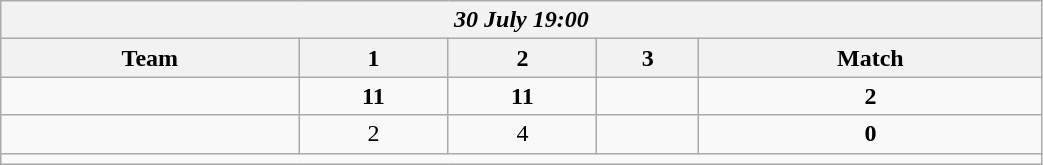<table class=wikitable style="text-align:center; width: 55%">
<tr>
<th colspan=10><em>30 July 19:00</em></th>
</tr>
<tr>
<th>Team</th>
<th>1</th>
<th>2</th>
<th>3</th>
<th>Match</th>
</tr>
<tr>
<td align=left><strong><br></strong></td>
<td><strong>11</strong></td>
<td><strong>11</strong></td>
<td></td>
<td><strong>2</strong></td>
</tr>
<tr>
<td align=left><br></td>
<td>2</td>
<td>4</td>
<td></td>
<td><strong>0</strong></td>
</tr>
<tr>
<td colspan=10></td>
</tr>
</table>
